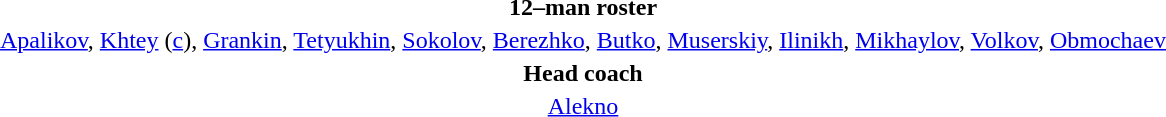<table style="text-align:center; margin-top:2em; margin-left:auto; margin-right:auto">
<tr>
<td><strong>12–man roster</strong></td>
</tr>
<tr>
<td><a href='#'>Apalikov</a>, <a href='#'>Khtey</a> (<a href='#'>c</a>), <a href='#'>Grankin</a>, <a href='#'>Tetyukhin</a>, <a href='#'>Sokolov</a>, <a href='#'>Berezhko</a>, <a href='#'>Butko</a>, <a href='#'>Muserskiy</a>, <a href='#'>Ilinikh</a>, <a href='#'>Mikhaylov</a>, <a href='#'>Volkov</a>, <a href='#'>Obmochaev</a></td>
</tr>
<tr>
<td><strong>Head coach</strong></td>
</tr>
<tr>
<td><a href='#'>Alekno</a></td>
</tr>
</table>
